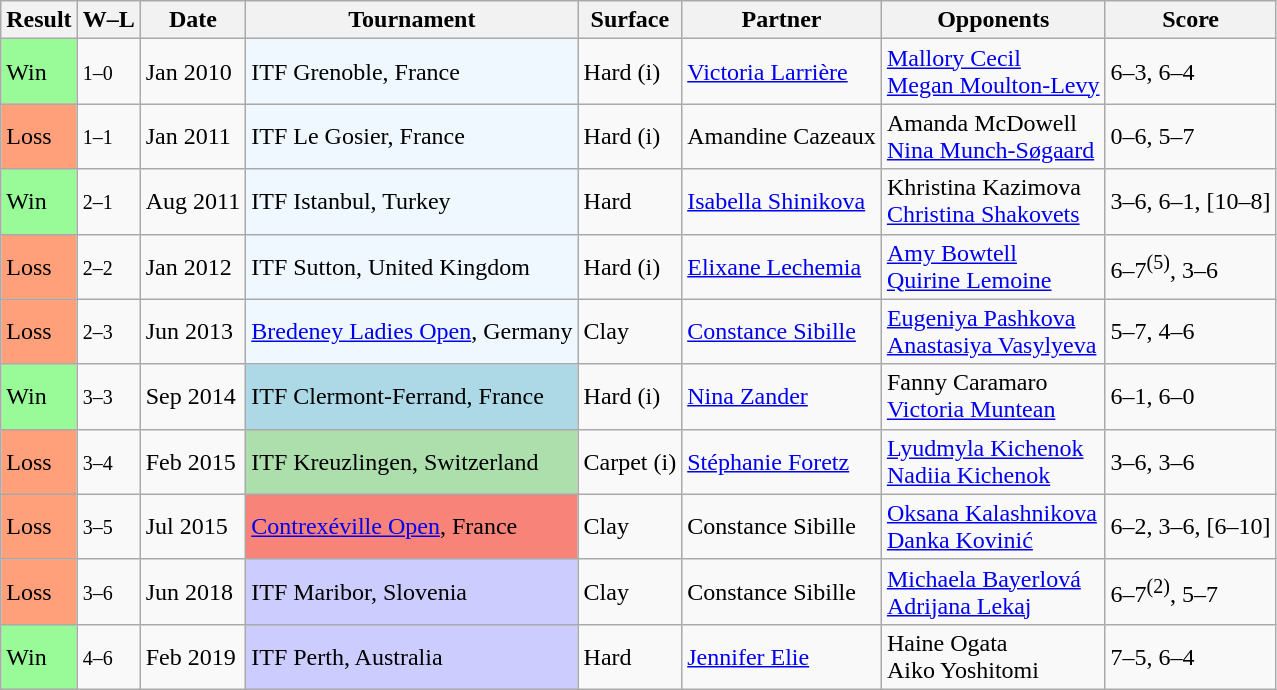<table class="sortable wikitable">
<tr>
<th>Result</th>
<th class="unsortable">W–L</th>
<th>Date</th>
<th>Tournament</th>
<th>Surface</th>
<th>Partner</th>
<th>Opponents</th>
<th class="unsortable">Score</th>
</tr>
<tr>
<td bgcolor="98FB98">Win</td>
<td><small>1–0</small></td>
<td>Jan 2010</td>
<td style="background:#f0f8ff;">ITF Grenoble, France</td>
<td>Hard (i)</td>
<td> <a href='#'>Victoria Larrière</a></td>
<td> <a href='#'>Mallory Cecil</a> <br>  <a href='#'>Megan Moulton-Levy</a></td>
<td>6–3, 6–4</td>
</tr>
<tr>
<td bgcolor="FFA07A">Loss</td>
<td><small>1–1</small></td>
<td>Jan 2011</td>
<td style="background:#f0f8ff;">ITF Le Gosier, France</td>
<td>Hard (i)</td>
<td> Amandine Cazeaux</td>
<td> Amanda McDowell <br>  <a href='#'>Nina Munch-Søgaard</a></td>
<td>0–6, 5–7</td>
</tr>
<tr>
<td bgcolor="98FB98">Win</td>
<td><small>2–1</small></td>
<td>Aug 2011</td>
<td style="background:#f0f8ff;">ITF Istanbul, Turkey</td>
<td>Hard</td>
<td> <a href='#'>Isabella Shinikova</a></td>
<td> Khristina Kazimova <br>  <a href='#'>Christina Shakovets</a></td>
<td>3–6, 6–1, [10–8]</td>
</tr>
<tr>
<td bgcolor="FFA07A">Loss</td>
<td><small>2–2</small></td>
<td>Jan 2012</td>
<td style="background:#f0f8ff;">ITF Sutton, United Kingdom</td>
<td>Hard (i)</td>
<td> <a href='#'>Elixane Lechemia</a></td>
<td> <a href='#'>Amy Bowtell</a> <br>  <a href='#'>Quirine Lemoine</a></td>
<td>6–7<sup>(5)</sup>, 3–6</td>
</tr>
<tr>
<td bgcolor="FFA07A">Loss</td>
<td><small>2–3</small></td>
<td>Jun 2013</td>
<td style="background:#f0f8ff;"><a href='#'>Bredeney Ladies Open</a>, Germany</td>
<td>Clay</td>
<td> <a href='#'>Constance Sibille</a></td>
<td> <a href='#'>Eugeniya Pashkova</a> <br>  <a href='#'>Anastasiya Vasylyeva</a></td>
<td>5–7, 4–6</td>
</tr>
<tr>
<td style="background:#98fb98;">Win</td>
<td><small>3–3</small></td>
<td>Sep 2014</td>
<td style="background:lightblue;">ITF Clermont-Ferrand, France</td>
<td>Hard (i)</td>
<td> <a href='#'>Nina Zander</a></td>
<td> Fanny Caramaro <br>  <a href='#'>Victoria Muntean</a></td>
<td>6–1, 6–0</td>
</tr>
<tr>
<td bgcolor="FFA07A">Loss</td>
<td><small>3–4</small></td>
<td>Feb 2015</td>
<td style="background:#addfad;">ITF Kreuzlingen, Switzerland</td>
<td>Carpet (i)</td>
<td> <a href='#'>Stéphanie Foretz</a></td>
<td> <a href='#'>Lyudmyla Kichenok</a> <br>  <a href='#'>Nadiia Kichenok</a></td>
<td>3–6, 3–6</td>
</tr>
<tr>
<td bgcolor="FFA07A">Loss</td>
<td><small>3–5</small></td>
<td>Jul 2015</td>
<td style="background:#f88379;"><a href='#'>Contrexéville Open</a>, France</td>
<td>Clay</td>
<td> Constance Sibille</td>
<td> <a href='#'>Oksana Kalashnikova</a> <br>  <a href='#'>Danka Kovinić</a></td>
<td>6–2, 3–6, [6–10]</td>
</tr>
<tr>
<td bgcolor="FFA07A">Loss</td>
<td><small>3–6</small></td>
<td>Jun 2018</td>
<td style= "background:#ccccff;">ITF Maribor, Slovenia</td>
<td>Clay</td>
<td> Constance Sibille</td>
<td> <a href='#'>Michaela Bayerlová</a> <br>  <a href='#'>Adrijana Lekaj</a></td>
<td>6–7<sup>(2)</sup>, 5–7</td>
</tr>
<tr>
<td bgcolor="98FB98">Win</td>
<td><small>4–6</small></td>
<td>Feb 2019</td>
<td style= "background:#ccccff;">ITF Perth, Australia</td>
<td>Hard</td>
<td> <a href='#'>Jennifer Elie</a></td>
<td> Haine Ogata <br>  Aiko Yoshitomi</td>
<td>7–5, 6–4</td>
</tr>
</table>
